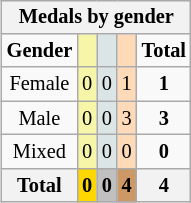<table class="wikitable" style="font-size:85%;float:right;text-align:center">
<tr bgcolor=EFEFEF>
<th colspan=5>Medals by gender</th>
</tr>
<tr>
<td><strong>Gender</strong></td>
<td bgcolor=F7F6A8></td>
<td bgcolor=DCE5E5></td>
<td bgcolor=FFDAB9></td>
<td><strong>Total</strong></td>
</tr>
<tr>
<td>Female</td>
<td bgcolor=F7F6A8>0</td>
<td bgcolor=DCE5E5>0</td>
<td bgcolor=FFDAB9>1</td>
<td><strong>1</strong></td>
</tr>
<tr>
<td>Male</td>
<td bgcolor=F7F6A8>0</td>
<td bgcolor=DCE5E5>0</td>
<td bgcolor=FFDAB9>3</td>
<td><strong>3</strong></td>
</tr>
<tr>
<td>Mixed</td>
<td bgcolor=F7F6A8>0</td>
<td bgcolor=DCE5E5>0</td>
<td bgcolor=FFDAB9>0</td>
<td><strong>0</strong></td>
</tr>
<tr>
<th>Total</th>
<th style="background:gold;">0</th>
<th style="background:silver;">0</th>
<th style="background:#c96;">4</th>
<th>4</th>
</tr>
</table>
